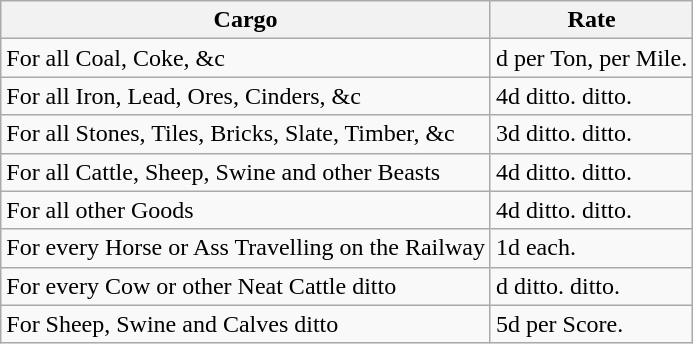<table class="wikitable">
<tr>
<th>Cargo</th>
<th>Rate</th>
</tr>
<tr>
<td>For all Coal, Coke, &c</td>
<td>d per Ton, per Mile.</td>
</tr>
<tr>
<td>For all Iron, Lead, Ores, Cinders, &c</td>
<td>4d ditto. ditto.</td>
</tr>
<tr>
<td>For all Stones, Tiles, Bricks, Slate, Timber, &c</td>
<td>3d ditto. ditto.</td>
</tr>
<tr>
<td>For all Cattle, Sheep, Swine and other Beasts</td>
<td>4d ditto. ditto.</td>
</tr>
<tr>
<td>For all other Goods</td>
<td>4d ditto. ditto.</td>
</tr>
<tr>
<td>For every Horse or Ass Travelling on the Railway</td>
<td>1d each.</td>
</tr>
<tr>
<td>For every Cow or other Neat Cattle ditto</td>
<td>d ditto. ditto.</td>
</tr>
<tr>
<td>For Sheep, Swine and Calves ditto</td>
<td>5d per Score.</td>
</tr>
</table>
